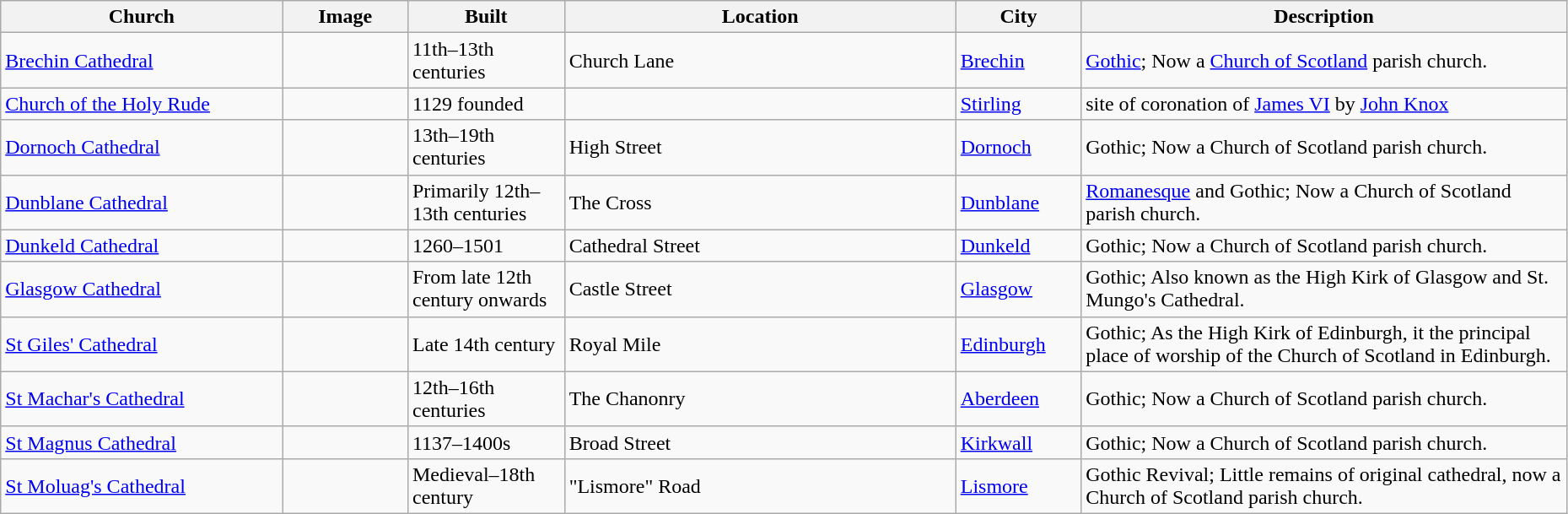<table class="wikitable sortable" style="width:98%">
<tr>
<th width = 18%><strong>Church</strong></th>
<th width = 8% class="unsortable"><strong>Image</strong></th>
<th width = 10%><strong>Built</strong></th>
<th width = 25%><strong>Location</strong></th>
<th width = 8%><strong>City</strong></th>
<th class="unsortable"><strong>Description</strong></th>
</tr>
<tr ->
<td><a href='#'>Brechin Cathedral</a></td>
<td></td>
<td>11th–13th centuries</td>
<td>Church Lane<br><small></small></td>
<td><a href='#'>Brechin</a></td>
<td><a href='#'>Gothic</a>; Now a <a href='#'>Church of Scotland</a> parish church.</td>
</tr>
<tr ->
<td><a href='#'>Church of the Holy Rude</a></td>
<td></td>
<td>1129 founded</td>
<td><small></small></td>
<td><a href='#'>Stirling</a></td>
<td>site of coronation of <a href='#'>James VI</a> by <a href='#'>John Knox</a></td>
</tr>
<tr ->
<td><a href='#'>Dornoch Cathedral</a></td>
<td></td>
<td>13th–19th centuries</td>
<td>High Street<br><small></small></td>
<td><a href='#'>Dornoch</a></td>
<td>Gothic; Now a Church of Scotland parish church.</td>
</tr>
<tr ->
<td><a href='#'>Dunblane Cathedral</a></td>
<td></td>
<td>Primarily 12th–13th centuries</td>
<td>The Cross<br><small></small></td>
<td><a href='#'>Dunblane</a></td>
<td><a href='#'>Romanesque</a> and Gothic; Now a Church of Scotland parish church.</td>
</tr>
<tr ->
<td><a href='#'>Dunkeld Cathedral</a></td>
<td></td>
<td>1260–1501</td>
<td>Cathedral Street<br><small></small></td>
<td><a href='#'>Dunkeld</a></td>
<td>Gothic; Now a Church of Scotland parish church.</td>
</tr>
<tr ->
<td><a href='#'>Glasgow Cathedral</a></td>
<td></td>
<td>From late 12th century onwards</td>
<td>Castle Street<br><small></small></td>
<td><a href='#'>Glasgow</a></td>
<td>Gothic; Also known as the High Kirk of Glasgow and St. Mungo's Cathedral.</td>
</tr>
<tr ->
<td><a href='#'>St Giles' Cathedral</a></td>
<td></td>
<td>Late 14th century</td>
<td>Royal Mile<br><small></small></td>
<td><a href='#'>Edinburgh</a></td>
<td>Gothic; As the High Kirk of Edinburgh, it the principal place of worship of the Church of Scotland in Edinburgh.</td>
</tr>
<tr ->
<td><a href='#'>St Machar's Cathedral</a></td>
<td></td>
<td>12th–16th centuries</td>
<td>The Chanonry<br><small></small></td>
<td><a href='#'>Aberdeen</a></td>
<td>Gothic; Now a Church of Scotland parish church.</td>
</tr>
<tr ->
<td><a href='#'>St Magnus Cathedral</a></td>
<td></td>
<td>1137–1400s</td>
<td>Broad Street<br><small></small></td>
<td><a href='#'>Kirkwall</a></td>
<td>Gothic; Now a Church of Scotland parish church.</td>
</tr>
<tr ->
<td><a href='#'>St Moluag's Cathedral</a></td>
<td></td>
<td>Medieval–18th century</td>
<td>"Lismore" Road<br><small></small></td>
<td><a href='#'>Lismore</a></td>
<td>Gothic Revival; Little remains of original cathedral, now a Church of Scotland parish church.</td>
</tr>
</table>
